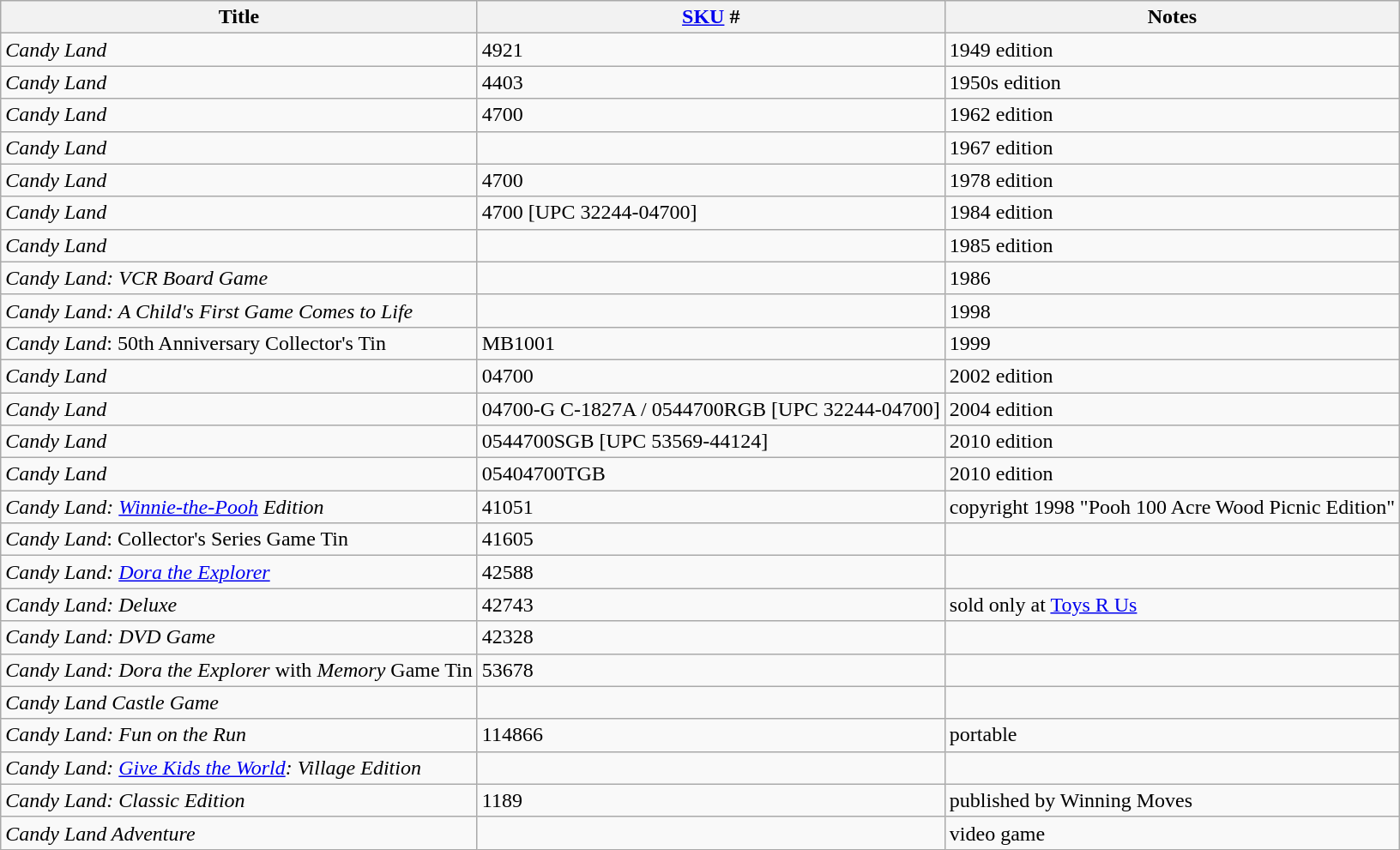<table class="wikitable">
<tr>
<th>Title</th>
<th><a href='#'>SKU</a> #</th>
<th>Notes</th>
</tr>
<tr>
<td><em>Candy Land</em></td>
<td>4921</td>
<td>1949 edition</td>
</tr>
<tr>
<td><em>Candy Land</em></td>
<td>4403</td>
<td>1950s edition</td>
</tr>
<tr>
<td><em>Candy Land</em></td>
<td>4700</td>
<td>1962 edition</td>
</tr>
<tr>
<td><em>Candy Land</em></td>
<td></td>
<td>1967 edition</td>
</tr>
<tr>
<td><em>Candy Land</em></td>
<td>4700</td>
<td>1978 edition</td>
</tr>
<tr>
<td><em>Candy Land</em></td>
<td>4700 [UPC 32244-04700]</td>
<td>1984 edition</td>
</tr>
<tr>
<td><em>Candy Land</em></td>
<td></td>
<td>1985 edition</td>
</tr>
<tr>
<td><em>Candy Land: VCR Board Game</em></td>
<td></td>
<td>1986</td>
</tr>
<tr>
<td><em>Candy Land: A Child's First Game Comes to Life</em></td>
<td></td>
<td>1998</td>
</tr>
<tr>
<td><em>Candy Land</em>: 50th Anniversary Collector's Tin</td>
<td>MB1001</td>
<td>1999</td>
</tr>
<tr>
<td><em>Candy Land</em></td>
<td>04700</td>
<td>2002 edition</td>
</tr>
<tr>
<td><em>Candy Land</em></td>
<td>04700-G C-1827A / 0544700RGB [UPC 32244-04700]</td>
<td>2004 edition</td>
</tr>
<tr>
<td><em>Candy Land</em></td>
<td>0544700SGB [UPC 53569-44124]</td>
<td>2010 edition</td>
</tr>
<tr>
<td><em>Candy Land</em></td>
<td>05404700TGB</td>
<td>2010 edition</td>
</tr>
<tr>
<td><em>Candy Land: <a href='#'>Winnie-the-Pooh</a> Edition</em></td>
<td>41051</td>
<td>copyright 1998 "Pooh 100 Acre Wood Picnic Edition"</td>
</tr>
<tr>
<td><em>Candy Land</em>: Collector's Series Game Tin</td>
<td>41605</td>
<td></td>
</tr>
<tr>
<td><em>Candy Land: <a href='#'>Dora the Explorer</a></em></td>
<td>42588</td>
<td></td>
</tr>
<tr>
<td><em>Candy Land: Deluxe</em></td>
<td>42743</td>
<td>sold only at <a href='#'>Toys R Us</a></td>
</tr>
<tr>
<td><em>Candy Land: DVD Game</em></td>
<td>42328</td>
<td></td>
</tr>
<tr>
<td><em>Candy Land: Dora the Explorer</em> with <em>Memory</em> Game Tin</td>
<td>53678</td>
<td></td>
</tr>
<tr>
<td><em>Candy Land Castle Game</em></td>
<td></td>
<td></td>
</tr>
<tr>
<td><em>Candy Land: Fun on the Run</em></td>
<td>114866</td>
<td>portable</td>
</tr>
<tr>
<td><em>Candy Land: <a href='#'>Give Kids the World</a>: Village Edition</em></td>
<td></td>
<td></td>
</tr>
<tr>
<td><em>Candy Land: Classic Edition</em></td>
<td>1189</td>
<td>published by Winning Moves</td>
</tr>
<tr>
<td><em>Candy Land Adventure</em></td>
<td></td>
<td>video game</td>
</tr>
</table>
